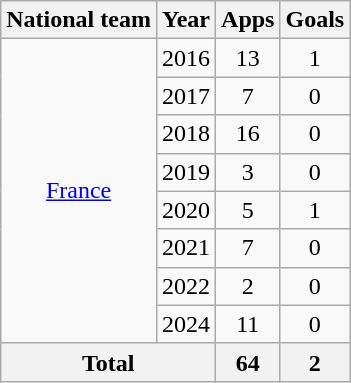<table class="wikitable" style="text-align: center;">
<tr>
<th>National team</th>
<th>Year</th>
<th>Apps</th>
<th>Goals</th>
</tr>
<tr>
<td rowspan="8"><a href='#'>France</a></td>
<td>2016</td>
<td>13</td>
<td>1</td>
</tr>
<tr>
<td>2017</td>
<td>7</td>
<td>0</td>
</tr>
<tr>
<td>2018</td>
<td>16</td>
<td>0</td>
</tr>
<tr>
<td>2019</td>
<td>3</td>
<td>0</td>
</tr>
<tr>
<td>2020</td>
<td>5</td>
<td>1</td>
</tr>
<tr>
<td>2021</td>
<td>7</td>
<td>0</td>
</tr>
<tr>
<td>2022</td>
<td>2</td>
<td>0</td>
</tr>
<tr>
<td>2024</td>
<td>11</td>
<td>0</td>
</tr>
<tr>
<th colspan="2">Total</th>
<th>64</th>
<th>2</th>
</tr>
</table>
